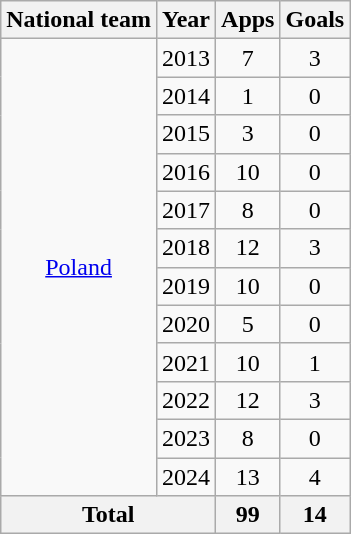<table class="wikitable" style="text-align:center">
<tr>
<th>National team</th>
<th>Year</th>
<th>Apps</th>
<th>Goals</th>
</tr>
<tr>
<td rowspan="12"><a href='#'>Poland</a></td>
<td>2013</td>
<td>7</td>
<td>3</td>
</tr>
<tr>
<td>2014</td>
<td>1</td>
<td>0</td>
</tr>
<tr>
<td>2015</td>
<td>3</td>
<td>0</td>
</tr>
<tr>
<td>2016</td>
<td>10</td>
<td>0</td>
</tr>
<tr>
<td>2017</td>
<td>8</td>
<td>0</td>
</tr>
<tr>
<td>2018</td>
<td>12</td>
<td>3</td>
</tr>
<tr>
<td>2019</td>
<td>10</td>
<td>0</td>
</tr>
<tr>
<td>2020</td>
<td>5</td>
<td>0</td>
</tr>
<tr>
<td>2021</td>
<td>10</td>
<td>1</td>
</tr>
<tr>
<td>2022</td>
<td>12</td>
<td>3</td>
</tr>
<tr>
<td>2023</td>
<td>8</td>
<td>0</td>
</tr>
<tr>
<td>2024</td>
<td>13</td>
<td>4</td>
</tr>
<tr>
<th colspan="2">Total</th>
<th>99</th>
<th>14</th>
</tr>
</table>
